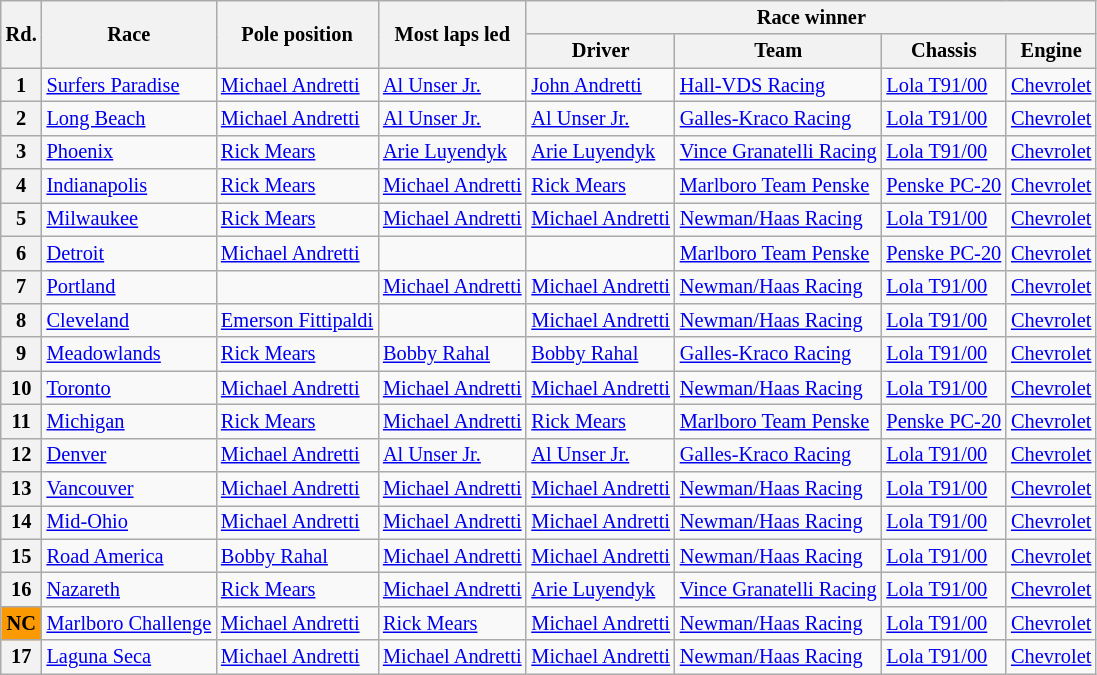<table class="wikitable" style="font-size: 85%;">
<tr>
<th rowspan="2">Rd.</th>
<th rowspan="2">Race</th>
<th rowspan="2">Pole position</th>
<th rowspan="2">Most laps led</th>
<th colspan="4">Race winner</th>
</tr>
<tr>
<th>Driver</th>
<th>Team</th>
<th>Chassis</th>
<th>Engine</th>
</tr>
<tr>
<th>1</th>
<td><a href='#'>Surfers Paradise</a></td>
<td> <a href='#'>Michael Andretti</a></td>
<td> <a href='#'>Al Unser Jr.</a></td>
<td> <a href='#'>John Andretti</a></td>
<td><a href='#'>Hall-VDS Racing</a></td>
<td><a href='#'>Lola T91/00</a></td>
<td><a href='#'>Chevrolet</a></td>
</tr>
<tr>
<th>2</th>
<td><a href='#'>Long Beach</a></td>
<td> <a href='#'>Michael Andretti</a></td>
<td> <a href='#'>Al Unser Jr.</a></td>
<td> <a href='#'>Al Unser Jr.</a></td>
<td><a href='#'>Galles-Kraco Racing</a></td>
<td><a href='#'>Lola T91/00</a></td>
<td><a href='#'>Chevrolet</a></td>
</tr>
<tr>
<th>3</th>
<td><a href='#'>Phoenix</a></td>
<td> <a href='#'>Rick Mears</a></td>
<td> <a href='#'>Arie Luyendyk</a></td>
<td> <a href='#'>Arie Luyendyk</a></td>
<td><a href='#'>Vince Granatelli Racing</a></td>
<td><a href='#'>Lola T91/00</a></td>
<td><a href='#'>Chevrolet</a></td>
</tr>
<tr>
<th>4</th>
<td><a href='#'>Indianapolis</a></td>
<td> <a href='#'>Rick Mears</a></td>
<td> <a href='#'>Michael Andretti</a></td>
<td> <a href='#'>Rick Mears</a></td>
<td><a href='#'>Marlboro Team Penske</a></td>
<td><a href='#'>Penske PC-20</a></td>
<td><a href='#'>Chevrolet</a></td>
</tr>
<tr>
<th>5</th>
<td><a href='#'>Milwaukee</a></td>
<td> <a href='#'>Rick Mears</a></td>
<td> <a href='#'>Michael Andretti</a></td>
<td> <a href='#'>Michael Andretti</a></td>
<td><a href='#'>Newman/Haas Racing</a></td>
<td><a href='#'>Lola T91/00</a></td>
<td><a href='#'>Chevrolet</a></td>
</tr>
<tr>
<th>6</th>
<td><a href='#'>Detroit</a></td>
<td> <a href='#'>Michael Andretti</a></td>
<td></td>
<td></td>
<td><a href='#'>Marlboro Team Penske</a></td>
<td><a href='#'>Penske PC-20</a></td>
<td><a href='#'>Chevrolet</a></td>
</tr>
<tr>
<th>7</th>
<td><a href='#'>Portland</a></td>
<td></td>
<td> <a href='#'>Michael Andretti</a></td>
<td> <a href='#'>Michael Andretti</a></td>
<td><a href='#'>Newman/Haas Racing</a></td>
<td><a href='#'>Lola T91/00</a></td>
<td><a href='#'>Chevrolet</a></td>
</tr>
<tr>
<th>8</th>
<td><a href='#'>Cleveland</a></td>
<td> <a href='#'>Emerson Fittipaldi</a></td>
<td></td>
<td> <a href='#'>Michael Andretti</a></td>
<td><a href='#'>Newman/Haas Racing</a></td>
<td><a href='#'>Lola T91/00</a></td>
<td><a href='#'>Chevrolet</a></td>
</tr>
<tr>
<th>9</th>
<td><a href='#'>Meadowlands</a></td>
<td> <a href='#'>Rick Mears</a></td>
<td> <a href='#'>Bobby Rahal</a></td>
<td> <a href='#'>Bobby Rahal</a></td>
<td><a href='#'>Galles-Kraco Racing</a></td>
<td><a href='#'>Lola T91/00</a></td>
<td><a href='#'>Chevrolet</a></td>
</tr>
<tr>
<th>10</th>
<td><a href='#'>Toronto</a></td>
<td> <a href='#'>Michael Andretti</a></td>
<td> <a href='#'>Michael Andretti</a></td>
<td> <a href='#'>Michael Andretti</a></td>
<td><a href='#'>Newman/Haas Racing</a></td>
<td><a href='#'>Lola T91/00</a></td>
<td><a href='#'>Chevrolet</a></td>
</tr>
<tr>
<th>11</th>
<td><a href='#'>Michigan</a></td>
<td> <a href='#'>Rick Mears</a></td>
<td> <a href='#'>Michael Andretti</a></td>
<td> <a href='#'>Rick Mears</a></td>
<td><a href='#'>Marlboro Team Penske</a></td>
<td><a href='#'>Penske PC-20</a></td>
<td><a href='#'>Chevrolet</a></td>
</tr>
<tr>
<th>12</th>
<td><a href='#'>Denver</a></td>
<td> <a href='#'>Michael Andretti</a></td>
<td> <a href='#'>Al Unser Jr.</a></td>
<td> <a href='#'>Al Unser Jr.</a></td>
<td><a href='#'>Galles-Kraco Racing</a></td>
<td><a href='#'>Lola T91/00</a></td>
<td><a href='#'>Chevrolet</a></td>
</tr>
<tr>
<th>13</th>
<td><a href='#'>Vancouver</a></td>
<td> <a href='#'>Michael Andretti</a></td>
<td> <a href='#'>Michael Andretti</a></td>
<td> <a href='#'>Michael Andretti</a></td>
<td><a href='#'>Newman/Haas Racing</a></td>
<td><a href='#'>Lola T91/00</a></td>
<td><a href='#'>Chevrolet</a></td>
</tr>
<tr>
<th>14</th>
<td><a href='#'>Mid-Ohio</a></td>
<td> <a href='#'>Michael Andretti</a></td>
<td> <a href='#'>Michael Andretti</a></td>
<td> <a href='#'>Michael Andretti</a></td>
<td><a href='#'>Newman/Haas Racing</a></td>
<td><a href='#'>Lola T91/00</a></td>
<td><a href='#'>Chevrolet</a></td>
</tr>
<tr>
<th>15</th>
<td><a href='#'>Road America</a></td>
<td> <a href='#'>Bobby Rahal</a></td>
<td> <a href='#'>Michael Andretti</a></td>
<td> <a href='#'>Michael Andretti</a></td>
<td><a href='#'>Newman/Haas Racing</a></td>
<td><a href='#'>Lola T91/00</a></td>
<td><a href='#'>Chevrolet</a></td>
</tr>
<tr>
<th>16</th>
<td><a href='#'>Nazareth</a></td>
<td> <a href='#'>Rick Mears</a></td>
<td> <a href='#'>Michael Andretti</a></td>
<td> <a href='#'>Arie Luyendyk</a></td>
<td><a href='#'>Vince Granatelli Racing</a></td>
<td><a href='#'>Lola T91/00</a></td>
<td><a href='#'>Chevrolet</a></td>
</tr>
<tr>
<th style="background:#fb9902; text-align:center;"><strong>NC</strong></th>
<td><a href='#'>Marlboro Challenge</a></td>
<td> <a href='#'>Michael Andretti</a></td>
<td> <a href='#'>Rick Mears</a></td>
<td> <a href='#'>Michael Andretti</a></td>
<td><a href='#'>Newman/Haas Racing</a></td>
<td><a href='#'>Lola T91/00</a></td>
<td><a href='#'>Chevrolet</a></td>
</tr>
<tr>
<th>17</th>
<td><a href='#'>Laguna Seca</a></td>
<td> <a href='#'>Michael Andretti</a></td>
<td> <a href='#'>Michael Andretti</a></td>
<td> <a href='#'>Michael Andretti</a></td>
<td><a href='#'>Newman/Haas Racing</a></td>
<td><a href='#'>Lola T91/00</a></td>
<td><a href='#'>Chevrolet</a></td>
</tr>
</table>
